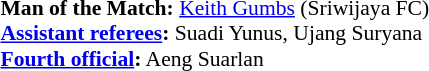<table width=50% style="font-size: 90%">
<tr>
<td><br><strong>Man of the Match:</strong>  <a href='#'>Keith Gumbs</a> (Sriwijaya FC)
<br><strong><a href='#'>Assistant referees</a>:</strong> Suadi Yunus, Ujang Suryana
<br><strong><a href='#'>Fourth official</a>:</strong> Aeng Suarlan</td>
</tr>
</table>
